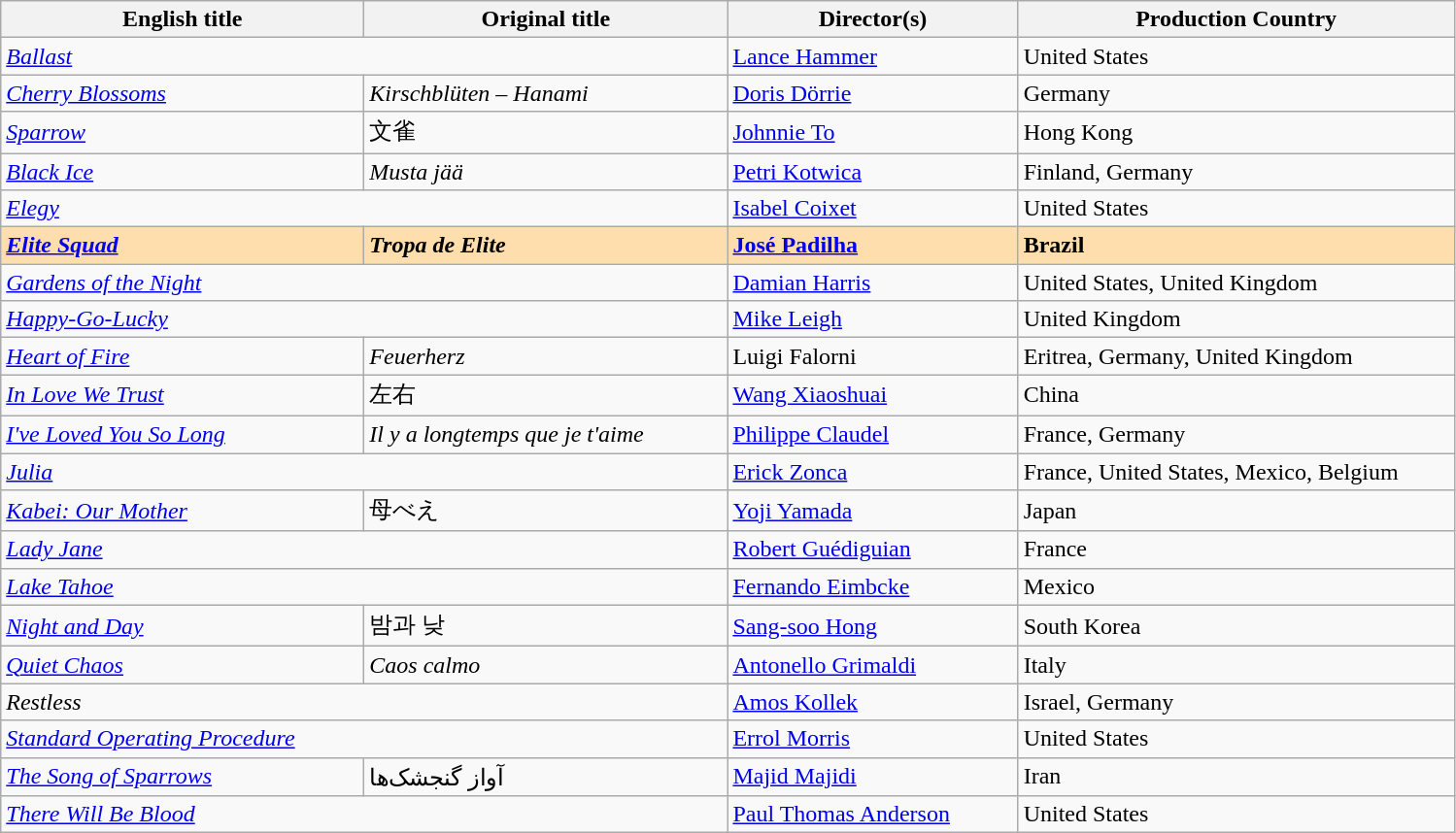<table class="wikitable" width="79%" cellpadding="5">
<tr>
<th width="25%">English title</th>
<th width="25%">Original title</th>
<th width="20%">Director(s)</th>
<th width="30%">Production Country</th>
</tr>
<tr>
<td colspan="2"><em><a href='#'>Ballast</a></em></td>
<td><a href='#'>Lance Hammer</a></td>
<td>United States</td>
</tr>
<tr>
<td><em><a href='#'>Cherry Blossoms</a></em></td>
<td><em>Kirschblüten – Hanami</em></td>
<td><a href='#'>Doris Dörrie</a></td>
<td>Germany</td>
</tr>
<tr>
<td><em><a href='#'>Sparrow</a></em></td>
<td>文雀</td>
<td><a href='#'>Johnnie To</a></td>
<td>Hong Kong</td>
</tr>
<tr>
<td><em><a href='#'>Black Ice</a></em></td>
<td><em>Musta jää</em></td>
<td><a href='#'>Petri Kotwica</a></td>
<td>Finland, Germany</td>
</tr>
<tr>
<td colspan="2"><em><a href='#'>Elegy</a></em></td>
<td><a href='#'>Isabel Coixet</a></td>
<td>United States</td>
</tr>
<tr style="background:#FFDEAD;">
<td><strong><em><a href='#'>Elite Squad</a></em></strong></td>
<td><strong><em>Tropa de Elite</em></strong></td>
<td><strong><a href='#'>José Padilha</a></strong></td>
<td><strong>Brazil</strong></td>
</tr>
<tr>
<td colspan="2"><em><a href='#'>Gardens of the Night</a></em></td>
<td><a href='#'>Damian Harris</a></td>
<td>United States, United Kingdom</td>
</tr>
<tr>
<td colspan="2"><em><a href='#'>Happy-Go-Lucky</a></em></td>
<td><a href='#'>Mike Leigh</a></td>
<td>United Kingdom</td>
</tr>
<tr>
<td><em><a href='#'>Heart of Fire</a></em></td>
<td><em>Feuerherz</em></td>
<td>Luigi Falorni</td>
<td>Eritrea, Germany, United Kingdom</td>
</tr>
<tr>
<td><em><a href='#'>In Love We Trust</a></em></td>
<td>左右</td>
<td><a href='#'>Wang Xiaoshuai</a></td>
<td>China</td>
</tr>
<tr>
<td><em><a href='#'>I've Loved You So Long</a></em></td>
<td><em>Il y a longtemps que je t'aime</em></td>
<td><a href='#'>Philippe Claudel</a></td>
<td>France, Germany</td>
</tr>
<tr>
<td colspan="2"><em><a href='#'>Julia</a></em></td>
<td><a href='#'>Erick Zonca</a></td>
<td>France, United States, Mexico, Belgium</td>
</tr>
<tr>
<td><em><a href='#'>Kabei: Our Mother</a></em></td>
<td>母べえ</td>
<td><a href='#'>Yoji Yamada</a></td>
<td>Japan</td>
</tr>
<tr>
<td colspan="2"><em><a href='#'>Lady Jane</a></em></td>
<td><a href='#'>Robert Guédiguian</a></td>
<td>France</td>
</tr>
<tr>
<td colspan="2"><em><a href='#'>Lake Tahoe</a></em></td>
<td><a href='#'>Fernando Eimbcke</a></td>
<td>Mexico</td>
</tr>
<tr>
<td><em><a href='#'>Night and Day</a></em></td>
<td>밤과 낮</td>
<td><a href='#'>Sang-soo Hong</a></td>
<td>South Korea</td>
</tr>
<tr>
<td><em><a href='#'>Quiet Chaos</a></em></td>
<td><em>Caos calmo</em></td>
<td><a href='#'>Antonello Grimaldi</a></td>
<td>Italy</td>
</tr>
<tr>
<td colspan="2"><em>Restless</em></td>
<td><a href='#'>Amos Kollek</a></td>
<td>Israel, Germany</td>
</tr>
<tr>
<td colspan="2"><em><a href='#'>Standard Operating Procedure</a></em></td>
<td><a href='#'>Errol Morris</a></td>
<td>United States</td>
</tr>
<tr>
<td><em><a href='#'>The Song of Sparrows</a></em></td>
<td>آواز گنجشک‌ها</td>
<td><a href='#'>Majid Majidi</a></td>
<td>Iran</td>
</tr>
<tr>
<td colspan="2"><em><a href='#'>There Will Be Blood</a></em></td>
<td><a href='#'>Paul Thomas Anderson</a></td>
<td>United States</td>
</tr>
</table>
